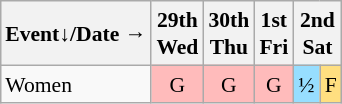<table class="wikitable" style="margin:0.5em auto; font-size:90%; line-height:1.25em; text-align:center;">
<tr>
<th>Event↓/Date →</th>
<th>29th<br>Wed</th>
<th>30th<br>Thu</th>
<th>1st<br>Fri</th>
<th colspan=2>2nd<br>Sat</th>
</tr>
<tr>
<td style="text-align:left;">Women</td>
<td bgcolor="#FFBBBB">G</td>
<td bgcolor="#FFBBBB">G</td>
<td bgcolor="#FFBBBB">G</td>
<td bgcolor="#97DEFF">½</td>
<td bgcolor="#FFDF80">F</td>
</tr>
</table>
